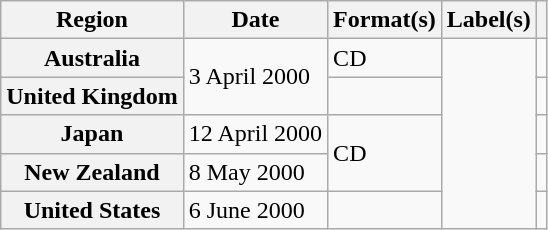<table class="wikitable plainrowheaders">
<tr>
<th scope="col">Region</th>
<th scope="col">Date</th>
<th scope="col">Format(s)</th>
<th scope="col">Label(s)</th>
<th scope="col"></th>
</tr>
<tr>
<th scope="row">Australia</th>
<td rowspan="2">3 April 2000</td>
<td>CD</td>
<td rowspan="5"></td>
<td align="center"></td>
</tr>
<tr>
<th scope="row">United Kingdom</th>
<td></td>
<td align="center"></td>
</tr>
<tr>
<th scope="row">Japan</th>
<td>12 April 2000</td>
<td rowspan="2">CD</td>
<td align="center"></td>
</tr>
<tr>
<th scope="row">New Zealand</th>
<td>8 May 2000</td>
<td align="center"></td>
</tr>
<tr>
<th scope="row">United States</th>
<td>6 June 2000</td>
<td></td>
<td align="center"></td>
</tr>
</table>
